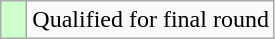<table class="wikitable">
<tr>
<td style="width:10px; background:#cfc"></td>
<td>Qualified for final round</td>
</tr>
</table>
